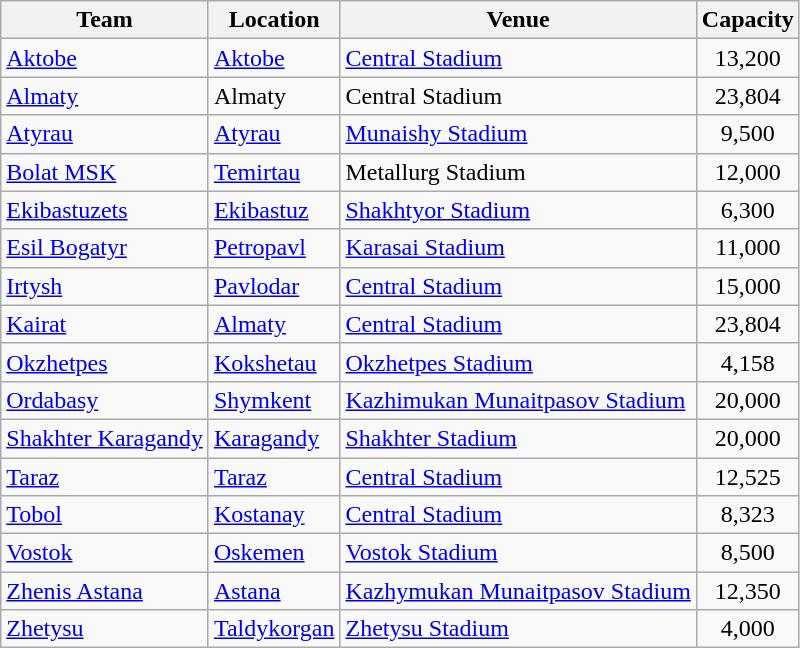<table class="wikitable sortable" border="1">
<tr>
<th>Team</th>
<th>Location</th>
<th>Venue</th>
<th>Capacity</th>
</tr>
<tr>
<td><a href='#'>Aktobe</a></td>
<td><a href='#'>Aktobe</a></td>
<td><a href='#'>Central Stadium</a></td>
<td style="text-align:center;">13,200</td>
</tr>
<tr>
<td><a href='#'>Almaty</a></td>
<td>Almaty</td>
<td>Central Stadium</td>
<td style="text-align:center;">23,804</td>
</tr>
<tr>
<td><a href='#'>Atyrau</a></td>
<td><a href='#'>Atyrau</a></td>
<td><a href='#'>Munaishy Stadium</a></td>
<td style="text-align:center;">9,500</td>
</tr>
<tr>
<td><a href='#'>Bolat MSK</a></td>
<td><a href='#'>Temirtau</a></td>
<td>Metallurg Stadium</td>
<td style="text-align:center;">12,000</td>
</tr>
<tr>
<td><a href='#'>Ekibastuzets</a></td>
<td><a href='#'>Ekibastuz</a></td>
<td><a href='#'>Shakhtyor Stadium</a></td>
<td style="text-align:center;">6,300</td>
</tr>
<tr>
<td><a href='#'>Esil Bogatyr</a></td>
<td><a href='#'>Petropavl</a></td>
<td><a href='#'>Karasai Stadium</a></td>
<td style="text-align:center;">11,000</td>
</tr>
<tr>
<td><a href='#'>Irtysh</a></td>
<td><a href='#'>Pavlodar</a></td>
<td><a href='#'>Central Stadium</a></td>
<td style="text-align:center;">15,000</td>
</tr>
<tr>
<td><a href='#'>Kairat</a></td>
<td><a href='#'>Almaty</a></td>
<td><a href='#'>Central Stadium</a></td>
<td style="text-align:center;">23,804</td>
</tr>
<tr>
<td><a href='#'>Okzhetpes</a></td>
<td><a href='#'>Kokshetau</a></td>
<td><a href='#'>Okzhetpes Stadium</a></td>
<td style="text-align:center;">4,158</td>
</tr>
<tr>
<td><a href='#'>Ordabasy</a></td>
<td><a href='#'>Shymkent</a></td>
<td><a href='#'>Kazhimukan Munaitpasov Stadium</a></td>
<td style="text-align:center;">20,000</td>
</tr>
<tr>
<td><a href='#'>Shakhter Karagandy</a></td>
<td><a href='#'>Karagandy</a></td>
<td><a href='#'>Shakhter Stadium</a></td>
<td style="text-align:center;">20,000</td>
</tr>
<tr>
<td><a href='#'>Taraz</a></td>
<td><a href='#'>Taraz</a></td>
<td><a href='#'>Central Stadium</a></td>
<td style="text-align:center;">12,525</td>
</tr>
<tr>
<td><a href='#'>Tobol</a></td>
<td><a href='#'>Kostanay</a></td>
<td><a href='#'>Central Stadium</a></td>
<td style="text-align:center;">8,323</td>
</tr>
<tr>
<td><a href='#'>Vostok</a></td>
<td><a href='#'>Oskemen</a></td>
<td><a href='#'>Vostok Stadium</a></td>
<td style="text-align:center;">8,500</td>
</tr>
<tr>
<td><a href='#'>Zhenis Astana</a></td>
<td><a href='#'>Astana</a></td>
<td><a href='#'>Kazhymukan Munaitpasov Stadium</a></td>
<td style="text-align:center;">12,350</td>
</tr>
<tr>
<td><a href='#'>Zhetysu</a></td>
<td><a href='#'>Taldykorgan</a></td>
<td><a href='#'>Zhetysu Stadium</a></td>
<td style="text-align:center;">4,000</td>
</tr>
</table>
